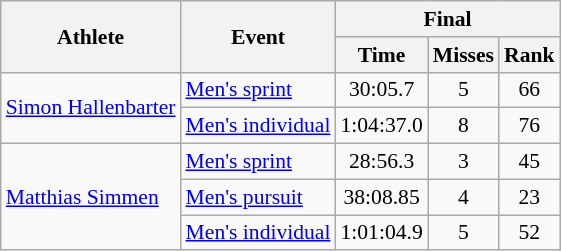<table class="wikitable" style="font-size:90%">
<tr>
<th rowspan="2">Athlete</th>
<th rowspan="2">Event</th>
<th colspan="3">Final</th>
</tr>
<tr>
<th>Time</th>
<th>Misses</th>
<th>Rank</th>
</tr>
<tr>
<td rowspan=2><a href='#'>Simon Hallenbarter</a></td>
<td><a href='#'>Men's sprint</a></td>
<td align="center">30:05.7</td>
<td align="center">5</td>
<td align="center">66</td>
</tr>
<tr>
<td><a href='#'>Men's individual</a></td>
<td align="center">1:04:37.0</td>
<td align="center">8</td>
<td align="center">76</td>
</tr>
<tr>
<td rowspan=3><a href='#'>Matthias Simmen</a></td>
<td><a href='#'>Men's sprint</a></td>
<td align="center">28:56.3</td>
<td align="center">3</td>
<td align="center">45</td>
</tr>
<tr>
<td><a href='#'>Men's pursuit</a></td>
<td align="center">38:08.85</td>
<td align="center">4</td>
<td align="center">23</td>
</tr>
<tr>
<td><a href='#'>Men's individual</a></td>
<td align="center">1:01:04.9</td>
<td align="center">5</td>
<td align="center">52</td>
</tr>
</table>
